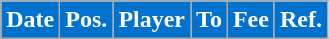<table class="wikitable plainrowheaders sortable">
<tr>
<th style="background:#0072CE; color:#ffffff">Date</th>
<th style="background:#0072CE; color:#ffffff">Pos.</th>
<th style="background:#0072CE; color:#ffffff">Player</th>
<th style="background:#0072CE; color:#ffffff">To</th>
<th style="background:#0072CE; color:#ffffff">Fee</th>
<th style="background:#0072CE; color:#ffffff">Ref.</th>
</tr>
</table>
